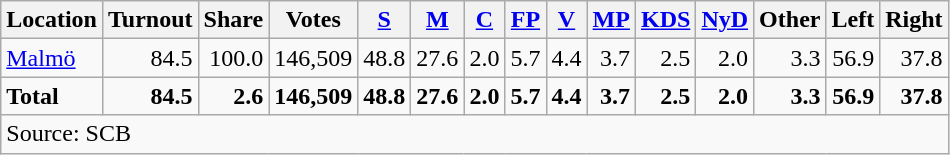<table class="wikitable sortable" style=text-align:right>
<tr>
<th>Location</th>
<th>Turnout</th>
<th>Share</th>
<th>Votes</th>
<th><a href='#'>S</a></th>
<th><a href='#'>M</a></th>
<th><a href='#'>C</a></th>
<th><a href='#'>FP</a></th>
<th><a href='#'>V</a></th>
<th><a href='#'>MP</a></th>
<th><a href='#'>KDS</a></th>
<th><a href='#'>NyD</a></th>
<th>Other</th>
<th>Left</th>
<th>Right</th>
</tr>
<tr>
<td align=left><a href='#'>Malmö</a></td>
<td>84.5</td>
<td>100.0</td>
<td>146,509</td>
<td>48.8</td>
<td>27.6</td>
<td>2.0</td>
<td>5.7</td>
<td>4.4</td>
<td>3.7</td>
<td>2.5</td>
<td>2.0</td>
<td>3.3</td>
<td>56.9</td>
<td>37.8</td>
</tr>
<tr>
<td align=left><strong>Total</strong></td>
<td><strong>84.5</strong></td>
<td><strong>2.6</strong></td>
<td><strong>146,509</strong></td>
<td><strong>48.8</strong></td>
<td><strong>27.6</strong></td>
<td><strong>2.0</strong></td>
<td><strong>5.7</strong></td>
<td><strong>4.4</strong></td>
<td><strong>3.7</strong></td>
<td><strong>2.5</strong></td>
<td><strong>2.0</strong></td>
<td><strong>3.3</strong></td>
<td><strong>56.9</strong></td>
<td><strong>37.8</strong></td>
</tr>
<tr>
<td align=left colspan=15>Source: SCB </td>
</tr>
</table>
